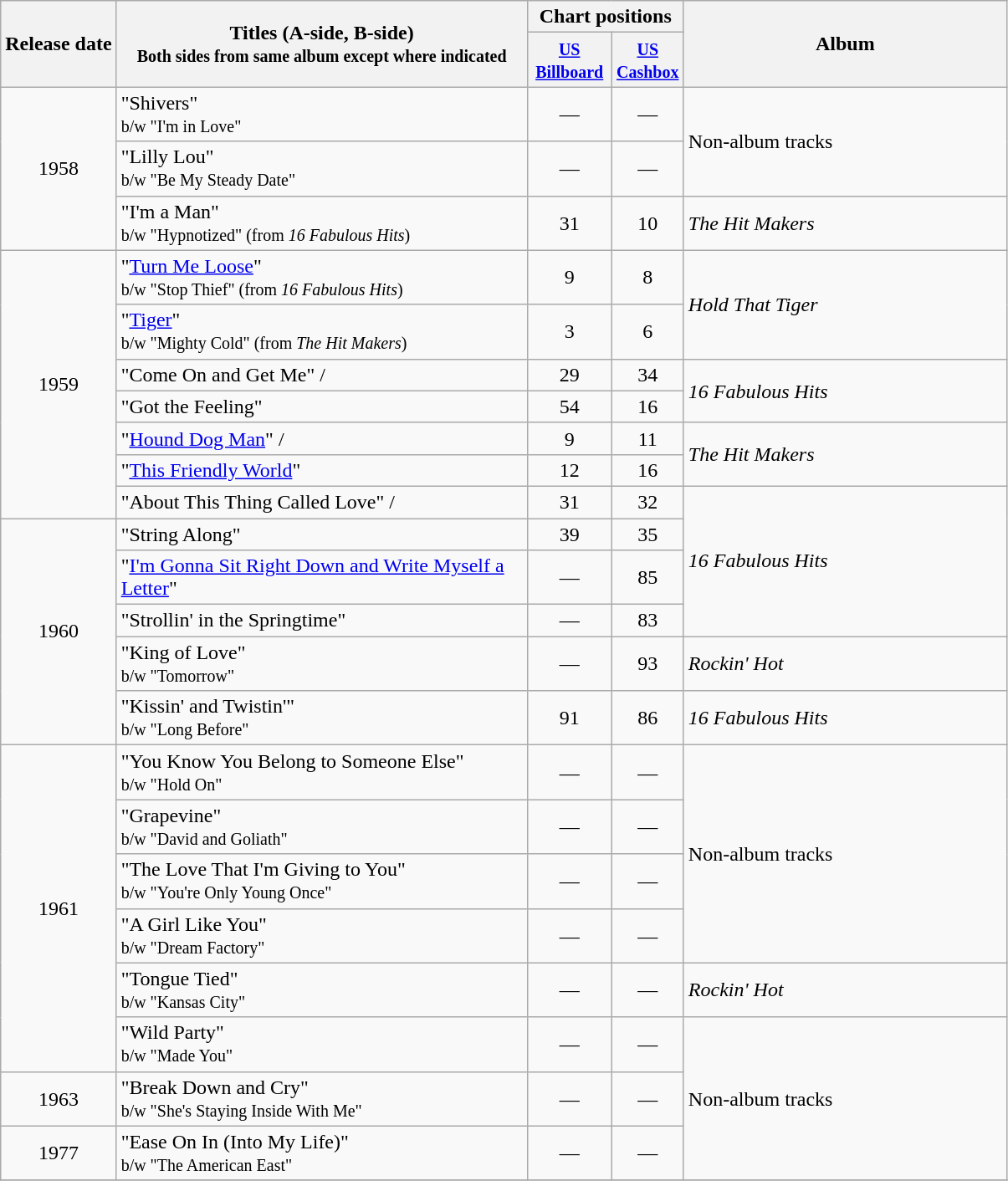<table class="wikitable sortable">
<tr>
<th style="text-align:center;" rowspan="2">Release date</th>
<th style="width:320px;" rowspan="2">Titles (A-side, B-side)<br><small>Both sides from same album except where indicated</small></th>
<th colspan="2">Chart positions</th>
<th style="width:250px;" rowspan="2">Album</th>
</tr>
<tr>
<th style="width:60px;"><small><a href='#'>US<br>Billboard</a></small></th>
<th style="width:50px;"><small><a href='#'>US<br>Cashbox</a> </small></th>
</tr>
<tr>
<td rowspan="3" align="center">1958</td>
<td>"Shivers"<br><small>b/w "I'm in Love"</small></td>
<td style="text-align:center;">—</td>
<td style="text-align:center;">—</td>
<td align="left" rowspan="2">Non-album tracks</td>
</tr>
<tr>
<td>"Lilly Lou"<br><small>b/w "Be My Steady Date"</small></td>
<td style="text-align:center;">—</td>
<td style="text-align:center;">—</td>
</tr>
<tr>
<td>"I'm a Man"<br><small>b/w "Hypnotized" (from <em>16 Fabulous Hits</em>)</small></td>
<td style="text-align:center;">31</td>
<td style="text-align:center;">10</td>
<td align="left"><em>The Hit Makers</em></td>
</tr>
<tr>
<td rowspan="7" align="center">1959</td>
<td>"<a href='#'>Turn Me Loose</a>"<br><small>b/w "Stop Thief" (from <em>16 Fabulous Hits</em>)</small></td>
<td style="text-align:center;">9</td>
<td style="text-align:center;">8</td>
<td align="left" rowspan="2"><em>Hold That Tiger</em></td>
</tr>
<tr>
<td>"<a href='#'>Tiger</a>"<br><small>b/w "Mighty Cold" (from <em>The Hit Makers</em>)</small></td>
<td style="text-align:center;">3</td>
<td style="text-align:center;">6</td>
</tr>
<tr>
<td>"Come On and Get Me" /</td>
<td style="text-align:center;">29</td>
<td style="text-align:center;">34</td>
<td align="left" rowspan="2"><em>16 Fabulous Hits</em></td>
</tr>
<tr>
<td>"Got the Feeling"</td>
<td style="text-align:center;">54</td>
<td style="text-align:center;">16</td>
</tr>
<tr>
<td>"<a href='#'>Hound Dog Man</a>" /</td>
<td style="text-align:center;">9</td>
<td style="text-align:center;">11</td>
<td align="left" rowspan="2"><em>The Hit Makers</em></td>
</tr>
<tr>
<td>"<a href='#'>This Friendly World</a>"</td>
<td style="text-align:center;">12</td>
<td style="text-align:center;">16</td>
</tr>
<tr>
<td>"About This Thing Called Love" /</td>
<td style="text-align:center;">31</td>
<td style="text-align:center;">32</td>
<td align="left" rowspan="4"><em>16 Fabulous Hits</em></td>
</tr>
<tr>
<td align="center" rowspan="5">1960</td>
<td>"String Along"</td>
<td style="text-align:center;">39</td>
<td style="text-align:center;">35</td>
</tr>
<tr>
<td>"<a href='#'>I'm Gonna Sit Right Down and Write Myself a Letter</a>"</td>
<td style="text-align:center;">—</td>
<td style="text-align:center;">85</td>
</tr>
<tr>
<td>"Strollin' in the Springtime"</td>
<td style="text-align:center;">—</td>
<td style="text-align:center;">83</td>
</tr>
<tr>
<td>"King of Love"<br><small>b/w "Tomorrow" </small></td>
<td style="text-align:center;">—</td>
<td style="text-align:center;">93</td>
<td align="left"><em>Rockin' Hot</em></td>
</tr>
<tr>
<td>"Kissin' and Twistin'"<br><small>b/w "Long Before" </small></td>
<td style="text-align:center;">91</td>
<td style="text-align:center;">86</td>
<td align="left"><em>16 Fabulous Hits</em></td>
</tr>
<tr>
<td align="center" rowspan="6">1961</td>
<td>"You Know You Belong to Someone Else"<br><small>b/w "Hold On" </small></td>
<td style="text-align:center;">—</td>
<td style="text-align:center;">—</td>
<td align="left" rowspan="4">Non-album tracks</td>
</tr>
<tr>
<td>"Grapevine"<br><small>b/w "David and Goliath" </small></td>
<td style="text-align:center;">—</td>
<td style="text-align:center;">—</td>
</tr>
<tr>
<td>"The Love That I'm Giving to You"<br><small>b/w "You're Only Young Once" </small></td>
<td style="text-align:center;">—</td>
<td style="text-align:center;">—</td>
</tr>
<tr>
<td>"A Girl Like You"<br><small>b/w "Dream Factory" </small></td>
<td style="text-align:center;">—</td>
<td style="text-align:center;">—</td>
</tr>
<tr>
<td>"Tongue Tied"<br><small>b/w "Kansas City" </small></td>
<td style="text-align:center;">—</td>
<td style="text-align:center;">—</td>
<td align="left"><em>Rockin' Hot</em></td>
</tr>
<tr>
<td>"Wild Party"<br><small>b/w "Made You" </small></td>
<td style="text-align:center;">—</td>
<td style="text-align:center;">—</td>
<td align="left" rowspan="3">Non-album tracks</td>
</tr>
<tr>
<td align="center">1963</td>
<td>"Break Down and Cry"<br><small>b/w "She's Staying Inside With Me" </small></td>
<td style="text-align:center;">—</td>
<td style="text-align:center;">—</td>
</tr>
<tr>
<td align="center">1977</td>
<td>"Ease On In (Into My Life)"<br><small>b/w "The American East" </small></td>
<td style="text-align:center;">—</td>
<td style="text-align:center;">—</td>
</tr>
<tr>
</tr>
</table>
